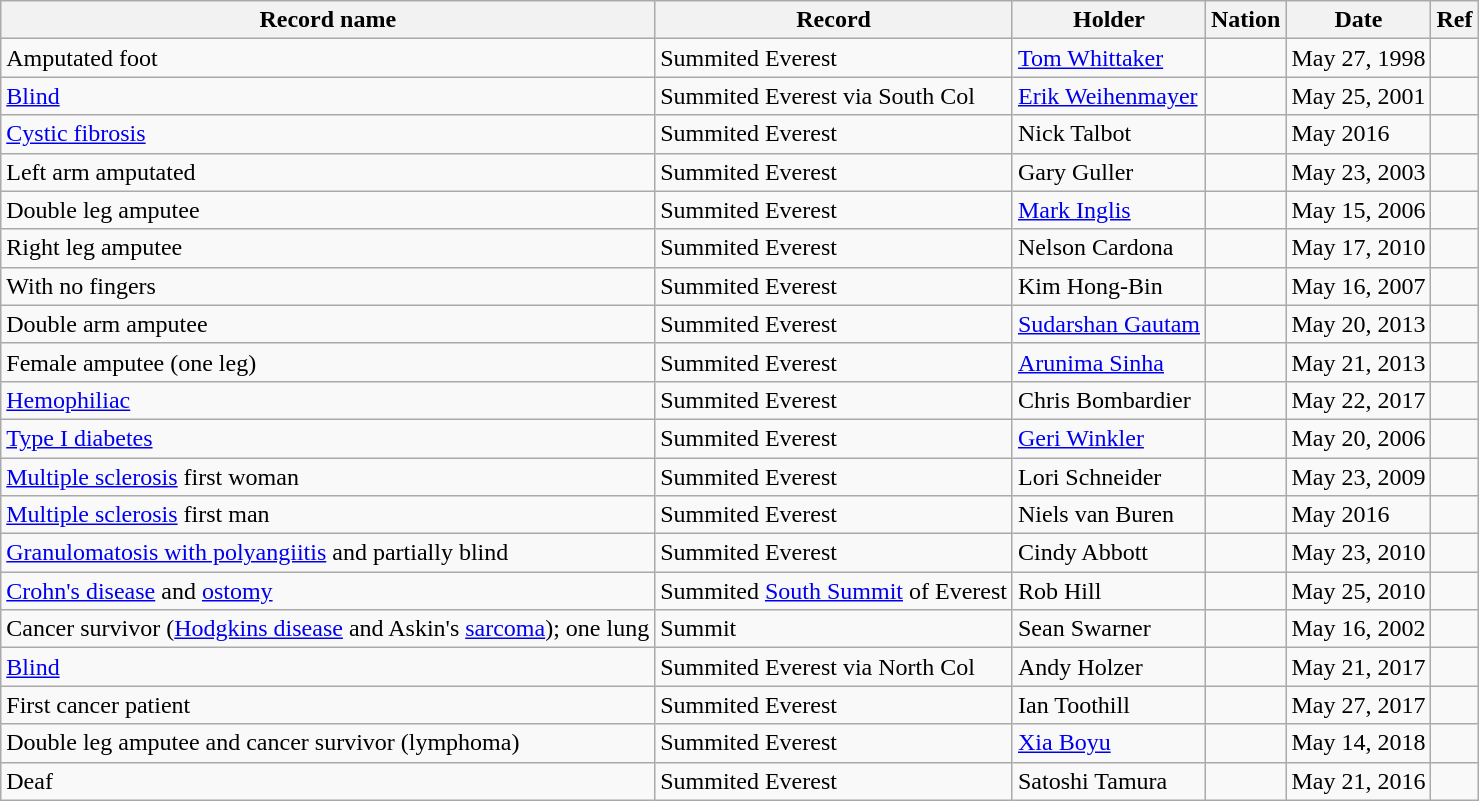<table class="wikitable sortable">
<tr>
<th>Record name</th>
<th>Record</th>
<th>Holder</th>
<th>Nation</th>
<th>Date</th>
<th>Ref</th>
</tr>
<tr>
<td>Amputated foot</td>
<td>Summited Everest</td>
<td><a href='#'>Tom Whittaker</a></td>
<td></td>
<td>May 27, 1998</td>
<td></td>
</tr>
<tr>
<td><a href='#'>Blind</a></td>
<td>Summited Everest via South Col</td>
<td><a href='#'>Erik Weihenmayer</a></td>
<td></td>
<td>May 25, 2001</td>
<td></td>
</tr>
<tr>
<td><a href='#'>Cystic fibrosis</a></td>
<td>Summited Everest</td>
<td>Nick Talbot</td>
<td></td>
<td>May 2016</td>
<td></td>
</tr>
<tr>
<td>Left arm amputated</td>
<td>Summited Everest</td>
<td>Gary Guller</td>
<td></td>
<td>May 23, 2003</td>
<td></td>
</tr>
<tr>
<td>Double leg amputee</td>
<td>Summited Everest</td>
<td><a href='#'>Mark Inglis</a></td>
<td></td>
<td>May 15, 2006</td>
<td></td>
</tr>
<tr>
<td>Right leg amputee</td>
<td>Summited Everest</td>
<td>Nelson Cardona</td>
<td></td>
<td>May 17, 2010</td>
<td></td>
</tr>
<tr>
<td>With no fingers</td>
<td>Summited Everest</td>
<td>Kim Hong-Bin</td>
<td></td>
<td>May 16, 2007</td>
<td></td>
</tr>
<tr>
<td>Double arm amputee</td>
<td>Summited Everest</td>
<td><a href='#'>Sudarshan Gautam</a></td>
<td> </td>
<td>May 20, 2013</td>
<td></td>
</tr>
<tr>
<td>Female amputee (one leg)</td>
<td>Summited Everest</td>
<td><a href='#'>Arunima Sinha</a></td>
<td></td>
<td>May 21, 2013</td>
<td></td>
</tr>
<tr>
<td><a href='#'>Hemophiliac</a></td>
<td>Summited Everest</td>
<td>Chris Bombardier</td>
<td></td>
<td>May 22, 2017</td>
<td></td>
</tr>
<tr>
<td><a href='#'>Type I diabetes</a></td>
<td>Summited Everest</td>
<td><a href='#'>Geri Winkler</a></td>
<td></td>
<td>May 20, 2006</td>
<td></td>
</tr>
<tr>
<td><a href='#'>Multiple sclerosis</a> first woman</td>
<td>Summited Everest</td>
<td>Lori Schneider</td>
<td></td>
<td>May 23, 2009</td>
<td></td>
</tr>
<tr>
<td><a href='#'>Multiple sclerosis</a> first man</td>
<td>Summited Everest</td>
<td>Niels van Buren</td>
<td></td>
<td>May 2016</td>
<td></td>
</tr>
<tr>
<td><a href='#'>Granulomatosis with polyangiitis</a> and partially blind</td>
<td>Summited Everest</td>
<td>Cindy Abbott</td>
<td></td>
<td>May 23, 2010</td>
<td></td>
</tr>
<tr>
<td><a href='#'>Crohn's disease</a> and <a href='#'>ostomy</a></td>
<td>Summited <a href='#'>South Summit</a> of Everest</td>
<td>Rob Hill</td>
<td></td>
<td>May 25, 2010</td>
<td></td>
</tr>
<tr>
<td>Cancer survivor (<a href='#'>Hodgkins disease</a> and Askin's <a href='#'>sarcoma</a>); one lung</td>
<td>Summit</td>
<td>Sean Swarner</td>
<td></td>
<td>May 16, 2002</td>
<td></td>
</tr>
<tr>
<td><a href='#'>Blind</a></td>
<td>Summited Everest via North Col</td>
<td>Andy Holzer</td>
<td></td>
<td>May 21, 2017</td>
<td></td>
</tr>
<tr>
<td>First cancer patient</td>
<td>Summited Everest</td>
<td>Ian Toothill</td>
<td></td>
<td>May 27, 2017</td>
<td></td>
</tr>
<tr>
<td>Double leg amputee and cancer survivor (lymphoma)</td>
<td>Summited Everest</td>
<td><a href='#'>Xia Boyu</a></td>
<td></td>
<td>May 14, 2018</td>
<td></td>
</tr>
<tr>
<td>Deaf</td>
<td>Summited Everest</td>
<td>Satoshi Tamura</td>
<td></td>
<td>May 21, 2016</td>
<td></td>
</tr>
</table>
